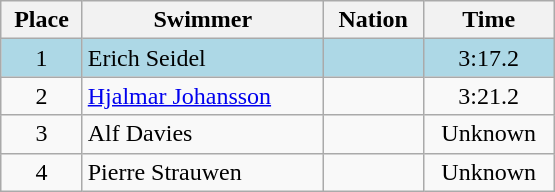<table class=wikitable width=370>
<tr>
<th>Place</th>
<th>Swimmer</th>
<th>Nation</th>
<th>Time</th>
</tr>
<tr bgcolor=lightblue>
<td align=center>1</td>
<td>Erich Seidel</td>
<td></td>
<td align=center>3:17.2</td>
</tr>
<tr>
<td align=center>2</td>
<td><a href='#'>Hjalmar Johansson</a></td>
<td></td>
<td align=center>3:21.2</td>
</tr>
<tr>
<td align=center>3</td>
<td>Alf Davies</td>
<td></td>
<td align=center>Unknown</td>
</tr>
<tr>
<td align=center>4</td>
<td>Pierre Strauwen</td>
<td></td>
<td align=center>Unknown</td>
</tr>
</table>
